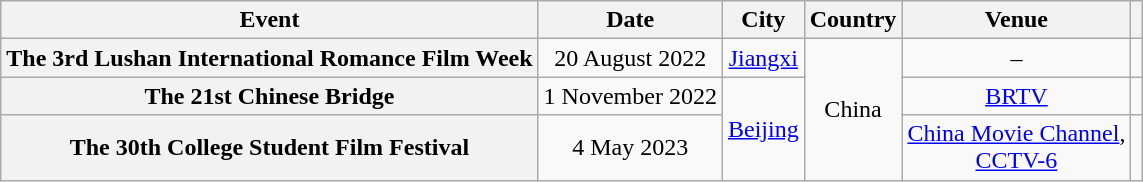<table class="wikitable sortable plainrowheaders" style="text-align:center;">
<tr>
<th scope="col">Event</th>
<th scope="col">Date</th>
<th scope="col">City</th>
<th scope="col">Country</th>
<th scope="col">Venue</th>
<th scope="col" class="unsortable"></th>
</tr>
<tr>
<th scope="row">The 3rd Lushan International Romance Film Week</th>
<td>20 August 2022</td>
<td><a href='#'>Jiangxi</a></td>
<td rowspan="3">China</td>
<td>–</td>
<td></td>
</tr>
<tr>
<th scope="row">The 21st Chinese Bridge</th>
<td>1 November 2022</td>
<td rowspan="2"><a href='#'>Beijing</a></td>
<td><a href='#'>BRTV</a></td>
<td></td>
</tr>
<tr>
<th scope="row">The 30th College Student Film Festival</th>
<td>4 May 2023</td>
<td><a href='#'>China Movie Channel</a>,<br><a href='#'>CCTV-6</a></td>
<td></td>
</tr>
</table>
